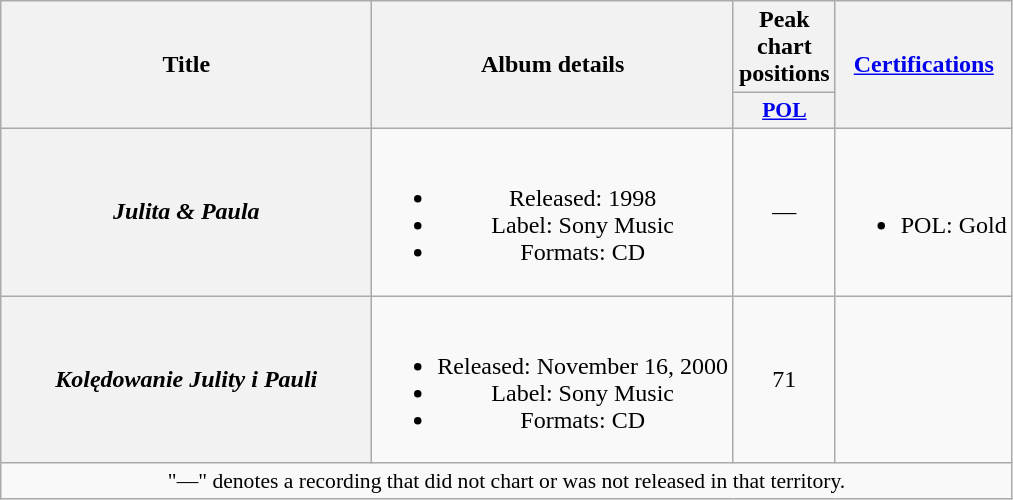<table class="wikitable plainrowheaders" style="text-align:center;">
<tr>
<th scope="col" rowspan="2" style="width:15em;">Title</th>
<th scope="col" rowspan="2">Album details</th>
<th scope="col" colspan="1">Peak chart positions</th>
<th scope="col" rowspan="2"><a href='#'>Certifications</a></th>
</tr>
<tr>
<th scope="col" style="width:3em;font-size:90%;"><a href='#'>POL</a><br></th>
</tr>
<tr>
<th scope="row"><em>Julita & Paula</em></th>
<td><br><ul><li>Released: 1998</li><li>Label: Sony Music</li><li>Formats: CD</li></ul></td>
<td>—</td>
<td><br><ul><li>POL: Gold</li></ul></td>
</tr>
<tr>
<th scope="row"><em>Kolędowanie Julity i Pauli</em></th>
<td><br><ul><li>Released: November 16, 2000</li><li>Label: Sony Music</li><li>Formats: CD</li></ul></td>
<td>71</td>
<td></td>
</tr>
<tr>
<td colspan="10" style="font-size:90%">"—" denotes a recording that did not chart or was not released in that territory.</td>
</tr>
</table>
